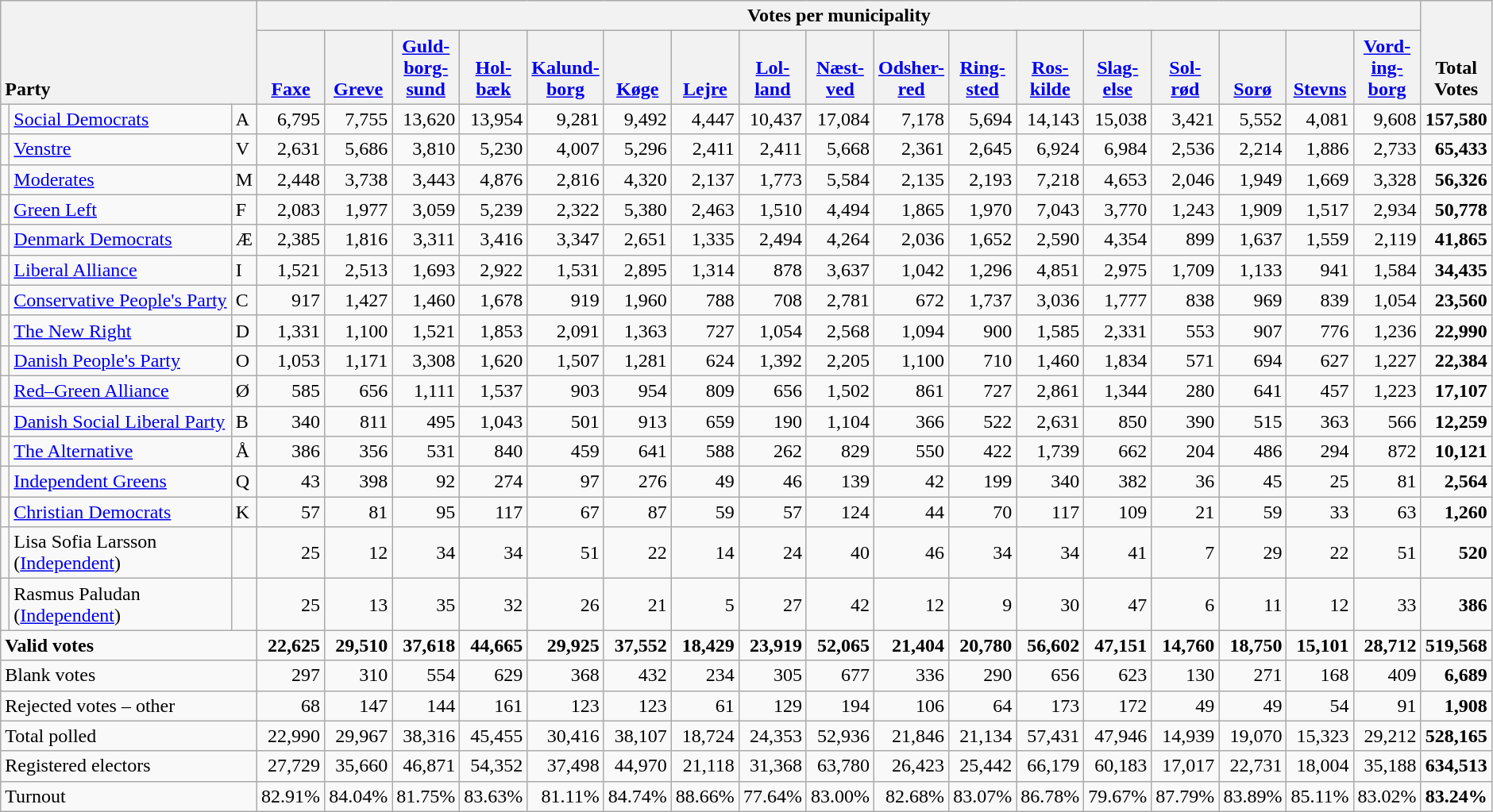<table class="wikitable" border="1" style="text-align:right;">
<tr>
<th style="text-align:left;" valign=bottom rowspan=2 colspan=3>Party</th>
<th colspan=17>Votes per municipality</th>
<th align=center valign=bottom rowspan=2 width="50">Total Votes</th>
</tr>
<tr>
<th align=center valign=bottom width="50"><a href='#'>Faxe</a></th>
<th align=center valign=bottom width="50"><a href='#'>Greve</a></th>
<th align=center valign=bottom width="50"><a href='#'>Guld- borg- sund</a></th>
<th align=center valign=bottom width="50"><a href='#'>Hol- bæk</a></th>
<th align=center valign=bottom width="50"><a href='#'>Kalund- borg</a></th>
<th align=center valign=bottom width="50"><a href='#'>Køge</a></th>
<th align=center valign=bottom width="50"><a href='#'>Lejre</a></th>
<th align=center valign=bottom width="50"><a href='#'>Lol- land</a></th>
<th align=center valign=bottom width="50"><a href='#'>Næst- ved</a></th>
<th align=center valign=bottom width="50"><a href='#'>Odsher- red</a></th>
<th align=center valign=bottom width="50"><a href='#'>Ring- sted</a></th>
<th align=center valign=bottom width="50"><a href='#'>Ros- kilde</a></th>
<th align=center valign=bottom width="50"><a href='#'>Slag- else</a></th>
<th align=center valign=bottom width="50"><a href='#'>Sol- rød</a></th>
<th align=center valign=bottom width="50"><a href='#'>Sorø</a></th>
<th align=center valign=bottom width="50"><a href='#'>Stevns</a></th>
<th align=center valign=bottom width="50"><a href='#'>Vord- ing- borg</a></th>
</tr>
<tr>
<td></td>
<td align=left><a href='#'>Social Democrats</a></td>
<td align=left>A</td>
<td>6,795</td>
<td>7,755</td>
<td>13,620</td>
<td>13,954</td>
<td>9,281</td>
<td>9,492</td>
<td>4,447</td>
<td>10,437</td>
<td>17,084</td>
<td>7,178</td>
<td>5,694</td>
<td>14,143</td>
<td>15,038</td>
<td>3,421</td>
<td>5,552</td>
<td>4,081</td>
<td>9,608</td>
<td><strong>157,580</strong></td>
</tr>
<tr>
<td></td>
<td align=left><a href='#'>Venstre</a></td>
<td align=left>V</td>
<td>2,631</td>
<td>5,686</td>
<td>3,810</td>
<td>5,230</td>
<td>4,007</td>
<td>5,296</td>
<td>2,411</td>
<td>2,411</td>
<td>5,668</td>
<td>2,361</td>
<td>2,645</td>
<td>6,924</td>
<td>6,984</td>
<td>2,536</td>
<td>2,214</td>
<td>1,886</td>
<td>2,733</td>
<td><strong>65,433</strong></td>
</tr>
<tr>
<td></td>
<td align=left><a href='#'>Moderates</a></td>
<td align=left>M</td>
<td>2,448</td>
<td>3,738</td>
<td>3,443</td>
<td>4,876</td>
<td>2,816</td>
<td>4,320</td>
<td>2,137</td>
<td>1,773</td>
<td>5,584</td>
<td>2,135</td>
<td>2,193</td>
<td>7,218</td>
<td>4,653</td>
<td>2,046</td>
<td>1,949</td>
<td>1,669</td>
<td>3,328</td>
<td><strong>56,326</strong></td>
</tr>
<tr>
<td></td>
<td align=left><a href='#'>Green Left</a></td>
<td align=left>F</td>
<td>2,083</td>
<td>1,977</td>
<td>3,059</td>
<td>5,239</td>
<td>2,322</td>
<td>5,380</td>
<td>2,463</td>
<td>1,510</td>
<td>4,494</td>
<td>1,865</td>
<td>1,970</td>
<td>7,043</td>
<td>3,770</td>
<td>1,243</td>
<td>1,909</td>
<td>1,517</td>
<td>2,934</td>
<td><strong>50,778</strong></td>
</tr>
<tr>
<td></td>
<td align=left><a href='#'>Denmark Democrats</a></td>
<td align=left>Æ</td>
<td>2,385</td>
<td>1,816</td>
<td>3,311</td>
<td>3,416</td>
<td>3,347</td>
<td>2,651</td>
<td>1,335</td>
<td>2,494</td>
<td>4,264</td>
<td>2,036</td>
<td>1,652</td>
<td>2,590</td>
<td>4,354</td>
<td>899</td>
<td>1,637</td>
<td>1,559</td>
<td>2,119</td>
<td><strong>41,865</strong></td>
</tr>
<tr>
<td></td>
<td align=left><a href='#'>Liberal Alliance</a></td>
<td align=left>I</td>
<td>1,521</td>
<td>2,513</td>
<td>1,693</td>
<td>2,922</td>
<td>1,531</td>
<td>2,895</td>
<td>1,314</td>
<td>878</td>
<td>3,637</td>
<td>1,042</td>
<td>1,296</td>
<td>4,851</td>
<td>2,975</td>
<td>1,709</td>
<td>1,133</td>
<td>941</td>
<td>1,584</td>
<td><strong>34,435</strong></td>
</tr>
<tr>
<td></td>
<td align=left style="white-space: nowrap;"><a href='#'>Conservative People's Party</a></td>
<td align=left>C</td>
<td>917</td>
<td>1,427</td>
<td>1,460</td>
<td>1,678</td>
<td>919</td>
<td>1,960</td>
<td>788</td>
<td>708</td>
<td>2,781</td>
<td>672</td>
<td>1,737</td>
<td>3,036</td>
<td>1,777</td>
<td>838</td>
<td>969</td>
<td>839</td>
<td>1,054</td>
<td><strong>23,560</strong></td>
</tr>
<tr>
<td></td>
<td align=left><a href='#'>The New Right</a></td>
<td align=left>D</td>
<td>1,331</td>
<td>1,100</td>
<td>1,521</td>
<td>1,853</td>
<td>2,091</td>
<td>1,363</td>
<td>727</td>
<td>1,054</td>
<td>2,568</td>
<td>1,094</td>
<td>900</td>
<td>1,585</td>
<td>2,331</td>
<td>553</td>
<td>907</td>
<td>776</td>
<td>1,236</td>
<td><strong>22,990</strong></td>
</tr>
<tr>
<td></td>
<td align=left><a href='#'>Danish People's Party</a></td>
<td align=left>O</td>
<td>1,053</td>
<td>1,171</td>
<td>3,308</td>
<td>1,620</td>
<td>1,507</td>
<td>1,281</td>
<td>624</td>
<td>1,392</td>
<td>2,205</td>
<td>1,100</td>
<td>710</td>
<td>1,460</td>
<td>1,834</td>
<td>571</td>
<td>694</td>
<td>627</td>
<td>1,227</td>
<td><strong>22,384</strong></td>
</tr>
<tr>
<td></td>
<td align=left><a href='#'>Red–Green Alliance</a></td>
<td align=left>Ø</td>
<td>585</td>
<td>656</td>
<td>1,111</td>
<td>1,537</td>
<td>903</td>
<td>954</td>
<td>809</td>
<td>656</td>
<td>1,502</td>
<td>861</td>
<td>727</td>
<td>2,861</td>
<td>1,344</td>
<td>280</td>
<td>641</td>
<td>457</td>
<td>1,223</td>
<td><strong>17,107</strong></td>
</tr>
<tr>
<td></td>
<td align=left><a href='#'>Danish Social Liberal Party</a></td>
<td align=left>B</td>
<td>340</td>
<td>811</td>
<td>495</td>
<td>1,043</td>
<td>501</td>
<td>913</td>
<td>659</td>
<td>190</td>
<td>1,104</td>
<td>366</td>
<td>522</td>
<td>2,631</td>
<td>850</td>
<td>390</td>
<td>515</td>
<td>363</td>
<td>566</td>
<td><strong>12,259</strong></td>
</tr>
<tr>
<td></td>
<td align=left><a href='#'>The Alternative</a></td>
<td align=left>Å</td>
<td>386</td>
<td>356</td>
<td>531</td>
<td>840</td>
<td>459</td>
<td>641</td>
<td>588</td>
<td>262</td>
<td>829</td>
<td>550</td>
<td>422</td>
<td>1,739</td>
<td>662</td>
<td>204</td>
<td>486</td>
<td>294</td>
<td>872</td>
<td><strong>10,121</strong></td>
</tr>
<tr>
<td></td>
<td align=left><a href='#'>Independent Greens</a></td>
<td align=left>Q</td>
<td>43</td>
<td>398</td>
<td>92</td>
<td>274</td>
<td>97</td>
<td>276</td>
<td>49</td>
<td>46</td>
<td>139</td>
<td>42</td>
<td>199</td>
<td>340</td>
<td>382</td>
<td>36</td>
<td>45</td>
<td>25</td>
<td>81</td>
<td><strong>2,564</strong></td>
</tr>
<tr>
<td></td>
<td align=left><a href='#'>Christian Democrats</a></td>
<td align=left>K</td>
<td>57</td>
<td>81</td>
<td>95</td>
<td>117</td>
<td>67</td>
<td>87</td>
<td>59</td>
<td>57</td>
<td>124</td>
<td>44</td>
<td>70</td>
<td>117</td>
<td>109</td>
<td>21</td>
<td>59</td>
<td>33</td>
<td>63</td>
<td><strong>1,260</strong></td>
</tr>
<tr>
<td></td>
<td align=left>Lisa Sofia Larsson (<a href='#'>Independent</a>)</td>
<td></td>
<td>25</td>
<td>12</td>
<td>34</td>
<td>34</td>
<td>51</td>
<td>22</td>
<td>14</td>
<td>24</td>
<td>40</td>
<td>46</td>
<td>34</td>
<td>34</td>
<td>41</td>
<td>7</td>
<td>29</td>
<td>22</td>
<td>51</td>
<td><strong>520</strong></td>
</tr>
<tr>
<td></td>
<td align=left>Rasmus Paludan (<a href='#'>Independent</a>)</td>
<td></td>
<td>25</td>
<td>13</td>
<td>35</td>
<td>32</td>
<td>26</td>
<td>21</td>
<td>5</td>
<td>27</td>
<td>42</td>
<td>12</td>
<td>9</td>
<td>30</td>
<td>47</td>
<td>6</td>
<td>11</td>
<td>12</td>
<td>33</td>
<td><strong>386</strong></td>
</tr>
<tr style="font-weight:bold">
<td align=left colspan=3>Valid votes</td>
<td>22,625</td>
<td>29,510</td>
<td>37,618</td>
<td>44,665</td>
<td>29,925</td>
<td>37,552</td>
<td>18,429</td>
<td>23,919</td>
<td>52,065</td>
<td>21,404</td>
<td>20,780</td>
<td>56,602</td>
<td>47,151</td>
<td>14,760</td>
<td>18,750</td>
<td>15,101</td>
<td>28,712</td>
<td>519,568</td>
</tr>
<tr>
<td align=left colspan=3>Blank votes</td>
<td>297</td>
<td>310</td>
<td>554</td>
<td>629</td>
<td>368</td>
<td>432</td>
<td>234</td>
<td>305</td>
<td>677</td>
<td>336</td>
<td>290</td>
<td>656</td>
<td>623</td>
<td>130</td>
<td>271</td>
<td>168</td>
<td>409</td>
<td><strong>6,689</strong></td>
</tr>
<tr>
<td align=left colspan=3>Rejected votes – other</td>
<td>68</td>
<td>147</td>
<td>144</td>
<td>161</td>
<td>123</td>
<td>123</td>
<td>61</td>
<td>129</td>
<td>194</td>
<td>106</td>
<td>64</td>
<td>173</td>
<td>172</td>
<td>49</td>
<td>49</td>
<td>54</td>
<td>91</td>
<td><strong>1,908</strong></td>
</tr>
<tr>
<td align=left colspan=3>Total polled</td>
<td>22,990</td>
<td>29,967</td>
<td>38,316</td>
<td>45,455</td>
<td>30,416</td>
<td>38,107</td>
<td>18,724</td>
<td>24,353</td>
<td>52,936</td>
<td>21,846</td>
<td>21,134</td>
<td>57,431</td>
<td>47,946</td>
<td>14,939</td>
<td>19,070</td>
<td>15,323</td>
<td>29,212</td>
<td><strong>528,165</strong></td>
</tr>
<tr>
<td align=left colspan=3>Registered electors</td>
<td>27,729</td>
<td>35,660</td>
<td>46,871</td>
<td>54,352</td>
<td>37,498</td>
<td>44,970</td>
<td>21,118</td>
<td>31,368</td>
<td>63,780</td>
<td>26,423</td>
<td>25,442</td>
<td>66,179</td>
<td>60,183</td>
<td>17,017</td>
<td>22,731</td>
<td>18,004</td>
<td>35,188</td>
<td><strong>634,513</strong></td>
</tr>
<tr>
<td align=left colspan=3>Turnout</td>
<td>82.91%</td>
<td>84.04%</td>
<td>81.75%</td>
<td>83.63%</td>
<td>81.11%</td>
<td>84.74%</td>
<td>88.66%</td>
<td>77.64%</td>
<td>83.00%</td>
<td>82.68%</td>
<td>83.07%</td>
<td>86.78%</td>
<td>79.67%</td>
<td>87.79%</td>
<td>83.89%</td>
<td>85.11%</td>
<td>83.02%</td>
<td><strong>83.24%</strong></td>
</tr>
</table>
